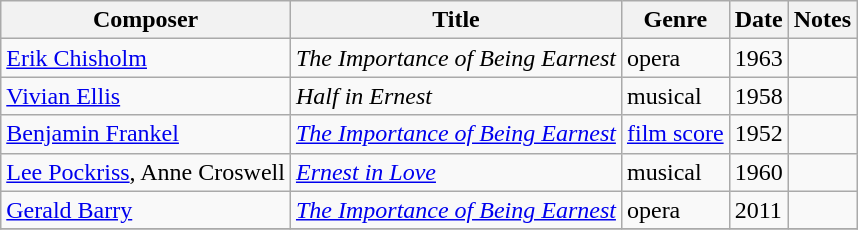<table class="wikitable sortable" style="text-align: left">
<tr>
<th>Composer</th>
<th>Title</th>
<th>Genre</th>
<th>Date</th>
<th>Notes</th>
</tr>
<tr>
<td><a href='#'>Erik Chisholm</a></td>
<td><em>The Importance of Being Earnest</em></td>
<td>opera</td>
<td>1963</td>
</tr>
<tr>
<td><a href='#'>Vivian Ellis</a></td>
<td><em>Half in Ernest</em></td>
<td>musical</td>
<td>1958</td>
<td></td>
</tr>
<tr>
<td><a href='#'>Benjamin Frankel</a></td>
<td><em><a href='#'>The Importance of Being Earnest</a></em></td>
<td><a href='#'>film score</a></td>
<td>1952</td>
<td></td>
</tr>
<tr>
<td><a href='#'>Lee Pockriss</a>, Anne Croswell</td>
<td><em><a href='#'>Ernest in Love</a></em></td>
<td>musical</td>
<td>1960</td>
<td></td>
</tr>
<tr>
<td><a href='#'>Gerald Barry</a></td>
<td><em><a href='#'>The Importance of Being Earnest</a></em></td>
<td>opera</td>
<td>2011</td>
<td></td>
</tr>
<tr>
</tr>
</table>
